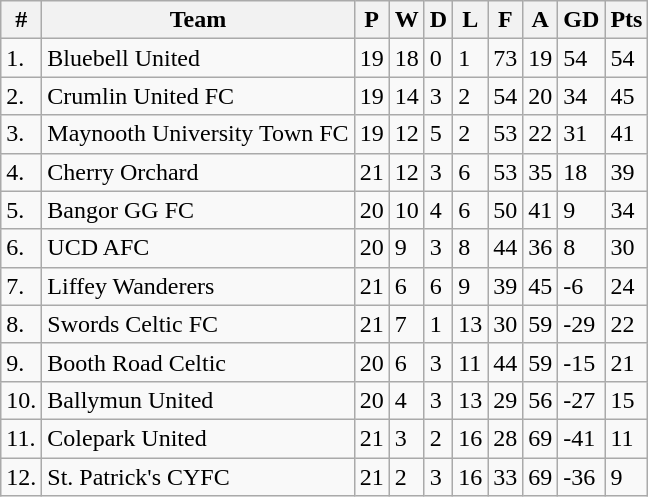<table class="wikitable">
<tr>
<th>#</th>
<th>Team</th>
<th>P</th>
<th>W</th>
<th>D</th>
<th>L</th>
<th>F</th>
<th>A</th>
<th>GD</th>
<th>Pts</th>
</tr>
<tr>
<td>1.</td>
<td>Bluebell United</td>
<td>19</td>
<td>18</td>
<td>0</td>
<td>1</td>
<td>73</td>
<td>19</td>
<td>54</td>
<td>54</td>
</tr>
<tr>
<td>2.</td>
<td>Crumlin United FC</td>
<td>19</td>
<td>14</td>
<td>3</td>
<td>2</td>
<td>54</td>
<td>20</td>
<td>34</td>
<td>45</td>
</tr>
<tr>
<td>3.</td>
<td>Maynooth University Town FC</td>
<td>19</td>
<td>12</td>
<td>5</td>
<td>2</td>
<td>53</td>
<td>22</td>
<td>31</td>
<td>41</td>
</tr>
<tr>
<td>4.</td>
<td>Cherry Orchard</td>
<td>21</td>
<td>12</td>
<td>3</td>
<td>6</td>
<td>53</td>
<td>35</td>
<td>18</td>
<td>39</td>
</tr>
<tr>
<td>5.</td>
<td>Bangor GG FC</td>
<td>20</td>
<td>10</td>
<td>4</td>
<td>6</td>
<td>50</td>
<td>41</td>
<td>9</td>
<td>34</td>
</tr>
<tr>
<td>6.</td>
<td>UCD AFC</td>
<td>20</td>
<td>9</td>
<td>3</td>
<td>8</td>
<td>44</td>
<td>36</td>
<td>8</td>
<td>30</td>
</tr>
<tr>
<td>7.</td>
<td>Liffey Wanderers</td>
<td>21</td>
<td>6</td>
<td>6</td>
<td>9</td>
<td>39</td>
<td>45</td>
<td>-6</td>
<td>24</td>
</tr>
<tr>
<td>8.</td>
<td>Swords Celtic FC</td>
<td>21</td>
<td>7</td>
<td>1</td>
<td>13</td>
<td>30</td>
<td>59</td>
<td>-29</td>
<td>22</td>
</tr>
<tr>
<td>9.</td>
<td>Booth Road Celtic</td>
<td>20</td>
<td>6</td>
<td>3</td>
<td>11</td>
<td>44</td>
<td>59</td>
<td>-15</td>
<td>21</td>
</tr>
<tr>
<td>10.</td>
<td>Ballymun United</td>
<td>20</td>
<td>4</td>
<td>3</td>
<td>13</td>
<td>29</td>
<td>56</td>
<td>-27</td>
<td>15</td>
</tr>
<tr>
<td>11.</td>
<td>Colepark United</td>
<td>21</td>
<td>3</td>
<td>2</td>
<td>16</td>
<td>28</td>
<td>69</td>
<td>-41</td>
<td>11</td>
</tr>
<tr>
<td>12.</td>
<td>St. Patrick's CYFC</td>
<td>21</td>
<td>2</td>
<td>3</td>
<td>16</td>
<td>33</td>
<td>69</td>
<td>-36</td>
<td>9</td>
</tr>
</table>
